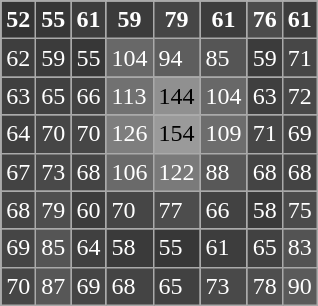<table class="wikitable">
<tr>
<th style="background-color:#343434; color:#ffffff;">52</th>
<th style="background-color:#373737; color:#ffffff;">55</th>
<th style="background-color:#3d3d3d; color:#ffffff;">61</th>
<th style="background-color:#3b3b3b; color:#ffffff;">59</th>
<th style="background-color:#464646; color:#ffffff;">79</th>
<th style="background-color:#3d3d3d; color:#ffffff;">61</th>
<th style="background-color:#4c4c4c; color:#ffffff;">76</th>
<th style="background-color:#3d3d3d; color:#ffffff;">61</th>
</tr>
<tr>
<td style="background-color:#3e3e3e; color:#ffffff;">62</td>
<td style="background-color:#3b3b3b; color:#ffffff;">59</td>
<td style="background-color:#373737; color:#ffffff;">55</td>
<td style="background-color:#686868; color:#ffffff;">104</td>
<td style="background-color:#5e5e5e; color:#ffffff;">94</td>
<td style="background-color:#555555; color:#ffffff;">85</td>
<td style="background-color:#3b3b3b; color:#ffffff;">59</td>
<td style="background-color:#474747; color:#ffffff;">71</td>
</tr>
<tr>
<td style="background-color:#3f3f3f; color:#ffffff;">63</td>
<td style="background-color:#414141; color:#ffffff;">65</td>
<td style="background-color:#424242; color:#ffffff;">66</td>
<td style="background-color:#717171; color:#ffffff;">113</td>
<td style="background-color:#909090; color:#000000;">144</td>
<td style="background-color:#686868; color:#ffffff;">104</td>
<td style="background-color:#3f3f3f; color:#ffffff;">63</td>
<td style="background-color:#484848; color:#ffffff;">72</td>
</tr>
<tr>
<td style="background-color:#404040; color:#ffffff;">64</td>
<td style="background-color:#464646; color:#ffffff;">70</td>
<td style="background-color:#464646; color:#ffffff;">70</td>
<td style="background-color:#7e7e7e; color:#ffffff;">126</td>
<td style="background-color:#9a9a9a; color:#000000;">154</td>
<td style="background-color:#6d6d6d; color:#ffffff;">109</td>
<td style="background-color:#474747; color:#ffffff;">71</td>
<td style="background-color:#454545; color:#ffffff;">69</td>
</tr>
<tr>
<td style="background-color:#434343; color:#ffffff;">67</td>
<td style="background-color:#494949; color:#ffffff;">73</td>
<td style="background-color:#444444; color:#ffffff;">68</td>
<td style="background-color:#6a6a6a; color:#ffffff;">106</td>
<td style="background-color:#7a7a7a; color:#ffffff;">122</td>
<td style="background-color:#585858; color:#ffffff;">88</td>
<td style="background-color:#444444; color:#ffffff;">68</td>
<td style="background-color:#444444; color:#ffffff;">68</td>
</tr>
<tr>
<td style="background-color:#444444; color:#ffffff;">68</td>
<td style="background-color:#4f4f4f; color:#ffffff;">79</td>
<td style="background-color:#3c3c3c; color:#ffffff;">60</td>
<td style="background-color:#464646; color:#ffffff;">70</td>
<td style="background-color:#4d4d4d; color:#ffffff;">77</td>
<td style="background-color:#424242; color:#ffffff;">66</td>
<td style="background-color:#3a3a3a; color:#ffffff;">58</td>
<td style="background-color:#4b4b4b; color:#ffffff;">75</td>
</tr>
<tr>
<td style="background-color:#454545; color:#ffffff;">69</td>
<td style="background-color:#555555; color:#ffffff;">85</td>
<td style="background-color:#404040; color:#ffffff;">64</td>
<td style="background-color:#3a3a3a; color:#ffffff;">58</td>
<td style="background-color:#373737; color:#ffffff;">55</td>
<td style="background-color:#3d3d3d; color:#ffffff;">61</td>
<td style="background-color:#414141; color:#ffffff;">65</td>
<td style="background-color:#535353; color:#ffffff;">83</td>
</tr>
<tr>
<td style="background-color:#464646; color:#ffffff;">70</td>
<td style="background-color:#575757; color:#ffffff;">87</td>
<td style="background-color:#454545; color:#ffffff;">69</td>
<td style="background-color:#444444; color:#ffffff;">68</td>
<td style="background-color:#414141; color:#ffffff;">65</td>
<td style="background-color:#494949; color:#ffffff;">73</td>
<td style="background-color:#4e4e4e; color:#ffffff;">78</td>
<td style="background-color:#5a5a5a; color:#ffffff;">90</td>
</tr>
</table>
